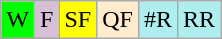<table class="wikitable">
<tr>
<td colspan="2" style="background:lime;">W</td>
<td style="background:thistle;">F</td>
<td bgcolor="yellow">SF</td>
<td bgcolor=ffebcd>QF</td>
<td bgcolor=afeeee>#R</td>
<td bgcolor=afeeee>RR</td>
</tr>
</table>
